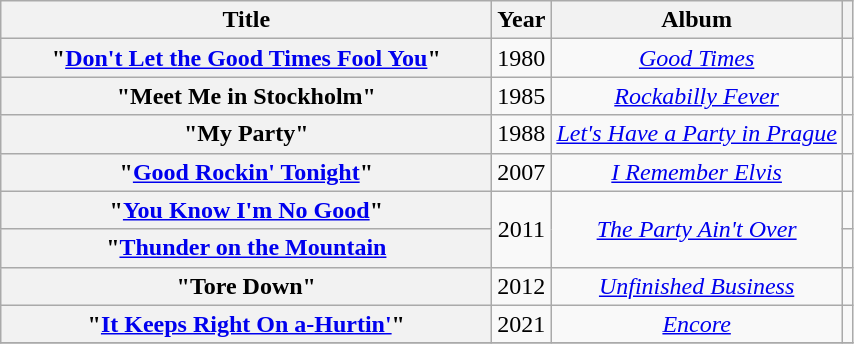<table class="wikitable plainrowheaders" style="text-align:center;">
<tr>
<th style="width:20em;">Title</th>
<th>Year</th>
<th>Album</th>
<th></th>
</tr>
<tr>
<th scope="row">"<a href='#'>Don't Let the Good Times Fool You</a>"</th>
<td>1980</td>
<td><em><a href='#'>Good Times</a></em></td>
<td></td>
</tr>
<tr>
<th scope="row">"Meet Me in Stockholm"</th>
<td>1985</td>
<td><em><a href='#'>Rockabilly Fever</a></em></td>
<td></td>
</tr>
<tr>
<th scope="row">"My Party" </th>
<td>1988</td>
<td><em><a href='#'>Let's Have a Party in Prague</a></em></td>
<td></td>
</tr>
<tr>
<th scope="row">"<a href='#'>Good Rockin' Tonight</a>"</th>
<td>2007</td>
<td><em><a href='#'>I Remember Elvis</a></em></td>
<td></td>
</tr>
<tr>
<th scope="row">"<a href='#'>You Know I'm No Good</a>"</th>
<td rowspan="2">2011</td>
<td rowspan="2"><em><a href='#'>The Party Ain't Over</a></em></td>
<td></td>
</tr>
<tr>
<th scope="row">"<a href='#'>Thunder on the Mountain</a></th>
<td></td>
</tr>
<tr>
<th scope="row">"Tore Down"</th>
<td>2012</td>
<td><em><a href='#'>Unfinished Business</a></em></td>
<td></td>
</tr>
<tr>
<th scope="row">"<a href='#'>It Keeps Right On a-Hurtin'</a>"</th>
<td>2021</td>
<td><em><a href='#'>Encore</a></em></td>
<td></td>
</tr>
<tr>
</tr>
</table>
